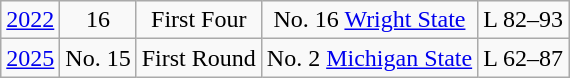<table class="wikitable">
<tr align="center">
<td><a href='#'>2022</a></td>
<td>16</td>
<td>First Four</td>
<td>No. 16 <a href='#'>Wright State</a></td>
<td>L 82–93</td>
</tr>
<tr align="center">
<td><a href='#'>2025</a></td>
<td>No. 15</td>
<td>First Round</td>
<td>No. 2 <a href='#'>Michigan State</a></td>
<td>L 62–87</td>
</tr>
</table>
